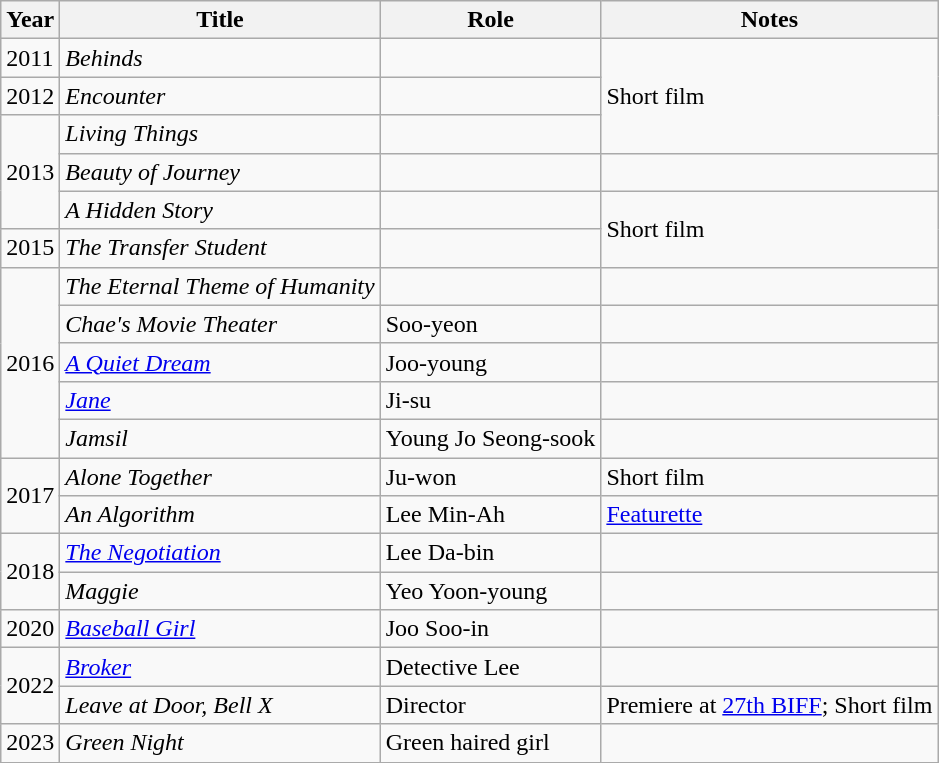<table class="wikitable sortable">
<tr>
<th>Year</th>
<th>Title</th>
<th>Role</th>
<th class="unsortable">Notes</th>
</tr>
<tr>
<td>2011</td>
<td><em>Behinds</em></td>
<td></td>
<td rowspan="3">Short film</td>
</tr>
<tr>
<td>2012</td>
<td><em>Encounter</em></td>
<td></td>
</tr>
<tr>
<td rowspan=3>2013</td>
<td><em>Living Things</em></td>
<td></td>
</tr>
<tr>
<td><em>Beauty of Journey</em></td>
<td></td>
<td></td>
</tr>
<tr>
<td><em>A Hidden Story</em></td>
<td></td>
<td rowspan="2">Short film</td>
</tr>
<tr>
<td>2015</td>
<td><em>The Transfer Student</em></td>
<td></td>
</tr>
<tr>
<td rowspan=5>2016</td>
<td><em>The Eternal Theme of Humanity</em></td>
<td></td>
<td></td>
</tr>
<tr>
<td><em>Chae's Movie Theater</em></td>
<td>Soo-yeon</td>
<td></td>
</tr>
<tr>
<td><em><a href='#'>A Quiet Dream</a></em></td>
<td>Joo-young</td>
<td></td>
</tr>
<tr>
<td><em><a href='#'>Jane</a></em></td>
<td>Ji-su</td>
<td></td>
</tr>
<tr>
<td><em>Jamsil</em></td>
<td>Young Jo Seong-sook</td>
<td></td>
</tr>
<tr>
<td rowspan=2>2017</td>
<td><em>Alone Together</em></td>
<td>Ju-won</td>
<td>Short film</td>
</tr>
<tr>
<td><em>An Algorithm</em></td>
<td>Lee Min-Ah</td>
<td><a href='#'>Featurette</a></td>
</tr>
<tr>
<td rowspan=2>2018</td>
<td><em><a href='#'>The Negotiation</a></em></td>
<td>Lee Da-bin</td>
<td></td>
</tr>
<tr>
<td><em>Maggie</em></td>
<td>Yeo Yoon-young</td>
<td></td>
</tr>
<tr>
<td>2020</td>
<td><em><a href='#'>Baseball Girl</a></em></td>
<td>Joo Soo-in</td>
<td></td>
</tr>
<tr>
<td rowspan=2>2022</td>
<td><em><a href='#'>Broker</a></em></td>
<td>Detective Lee</td>
<td></td>
</tr>
<tr>
<td><em>Leave at Door, Bell X</em></td>
<td>Director</td>
<td>Premiere at <a href='#'>27th BIFF</a>; Short film</td>
</tr>
<tr>
<td>2023</td>
<td><em>Green Night</em></td>
<td>Green haired girl</td>
<td></td>
</tr>
<tr>
</tr>
</table>
